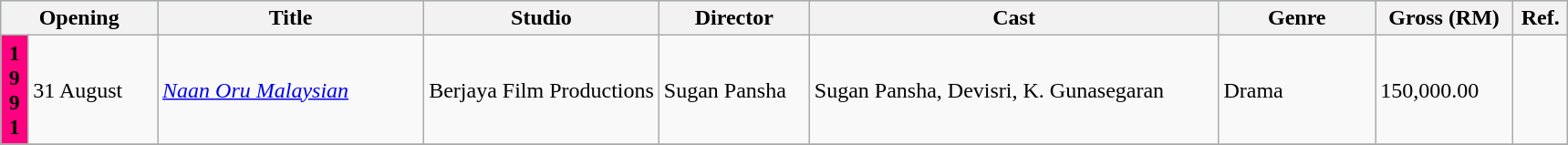<table class="wikitable">
<tr style="background:#b0e0e6; text-align:center;">
<th colspan="2" ; style="width:10%;">Opening</th>
<th style="width:17%;">Title</th>
<th style="width:15%;">Studio</th>
<th>Director</th>
<th>Cast</th>
<th style="width:10%;">Genre</th>
<th>Gross (RM)</th>
<th>Ref.</th>
</tr>
<tr>
<th rowspan="1" style="text-align:center; background:#ff0080; textcolor:#000;">1<br>9<br>9<br>1</th>
<td>31 August</td>
<td><em><a href='#'>Naan Oru Malaysian</a></em></td>
<td>Berjaya Film Productions</td>
<td>Sugan Pansha</td>
<td>Sugan Pansha, Devisri, K. Gunasegaran</td>
<td>Drama</td>
<td>150,000.00</td>
<td></td>
</tr>
<tr>
</tr>
</table>
